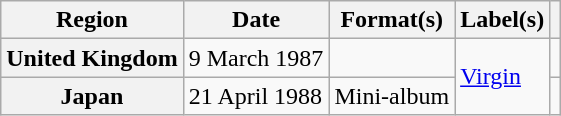<table class="wikitable plainrowheaders">
<tr>
<th scope="col">Region</th>
<th scope="col">Date</th>
<th scope="col">Format(s)</th>
<th scope="col">Label(s)</th>
<th scope="col"></th>
</tr>
<tr>
<th scope="row">United Kingdom</th>
<td>9 March 1987</td>
<td></td>
<td rowspan="2"><a href='#'>Virgin</a></td>
<td></td>
</tr>
<tr>
<th scope="row">Japan</th>
<td>21 April 1988</td>
<td>Mini-album</td>
<td></td>
</tr>
</table>
